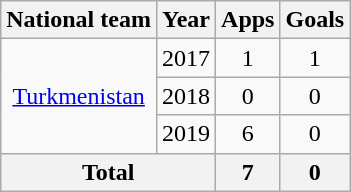<table class=wikitable style="text-align: center;">
<tr>
<th>National team</th>
<th>Year</th>
<th>Apps</th>
<th>Goals</th>
</tr>
<tr>
<td rowspan="3"><a href='#'>Turkmenistan</a></td>
<td>2017</td>
<td>1</td>
<td>1</td>
</tr>
<tr>
<td>2018</td>
<td>0</td>
<td>0</td>
</tr>
<tr>
<td>2019</td>
<td>6</td>
<td>0</td>
</tr>
<tr>
<th colspan="2">Total</th>
<th>7</th>
<th>0</th>
</tr>
</table>
